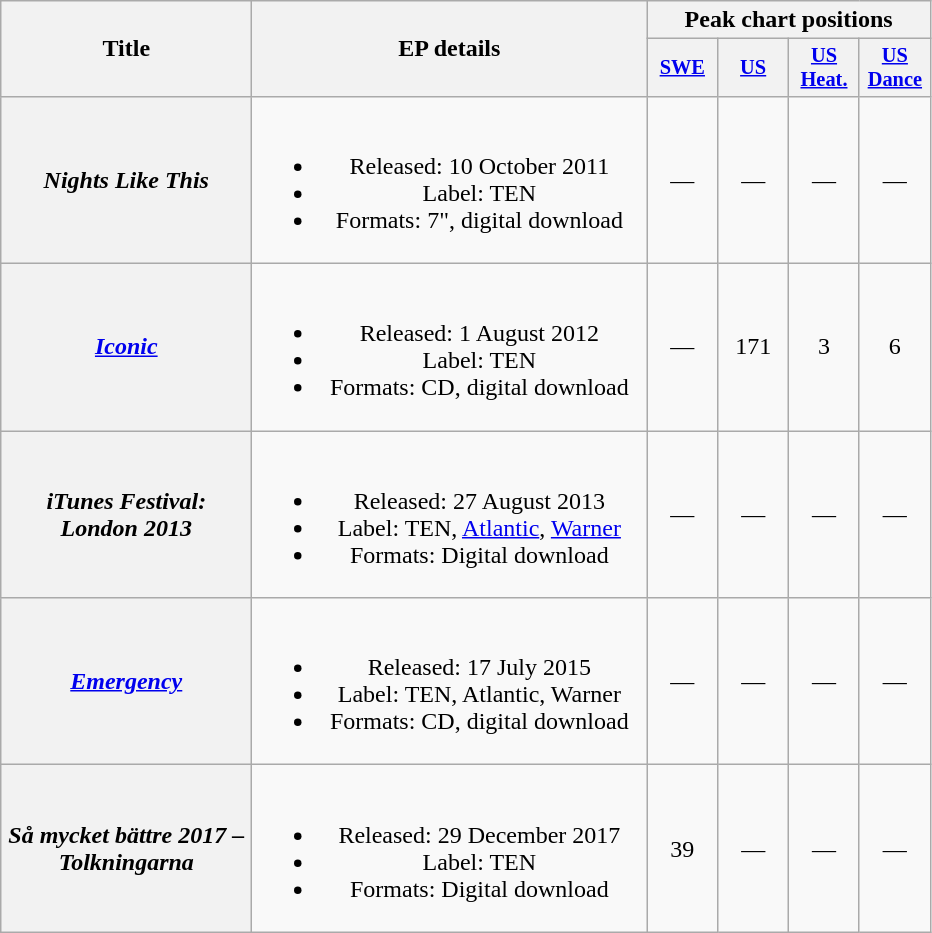<table class="wikitable plainrowheaders" style="text-align:center;">
<tr>
<th scope="col" rowspan="2" style="width:10em;">Title</th>
<th scope="col" rowspan="2" style="width:16em;">EP details</th>
<th scope="col" colspan="4">Peak chart positions</th>
</tr>
<tr>
<th scope="col" style="width:3em;font-size:85%;"><a href='#'>SWE</a><br></th>
<th scope="col" style="width:3em;font-size:85%;"><a href='#'>US</a><br></th>
<th scope="col" style="width:3em;font-size:85%;"><a href='#'>US<br>Heat.</a></th>
<th scope="col" style="width:3em;font-size:85%;"><a href='#'>US<br>Dance</a></th>
</tr>
<tr>
<th scope="row"><em>Nights Like This</em></th>
<td><br><ul><li>Released: 10 October 2011</li><li>Label: TEN</li><li>Formats: 7", digital download</li></ul></td>
<td>—</td>
<td>—</td>
<td>—</td>
<td>—</td>
</tr>
<tr>
<th scope="row"><em><a href='#'>Iconic</a></em></th>
<td><br><ul><li>Released: 1 August 2012</li><li>Label: TEN</li><li>Formats: CD, digital download</li></ul></td>
<td>—</td>
<td>171</td>
<td>3</td>
<td>6</td>
</tr>
<tr>
<th scope="row"><em>iTunes Festival: London 2013</em></th>
<td><br><ul><li>Released: 27 August 2013</li><li>Label: TEN, <a href='#'>Atlantic</a>, <a href='#'>Warner</a></li><li>Formats: Digital download</li></ul></td>
<td>—</td>
<td>—</td>
<td>—</td>
<td>—</td>
</tr>
<tr>
<th scope="row"><em><a href='#'>Emergency</a></em></th>
<td><br><ul><li>Released: 17 July 2015</li><li>Label: TEN, Atlantic, Warner</li><li>Formats: CD, digital download</li></ul></td>
<td>—</td>
<td>—</td>
<td>—</td>
<td>—</td>
</tr>
<tr>
<th scope="row"><em>Så mycket bättre 2017 – Tolkningarna</em></th>
<td><br><ul><li>Released: 29 December 2017</li><li>Label: TEN</li><li>Formats: Digital download</li></ul></td>
<td>39</td>
<td>—</td>
<td>—</td>
<td>—</td>
</tr>
</table>
